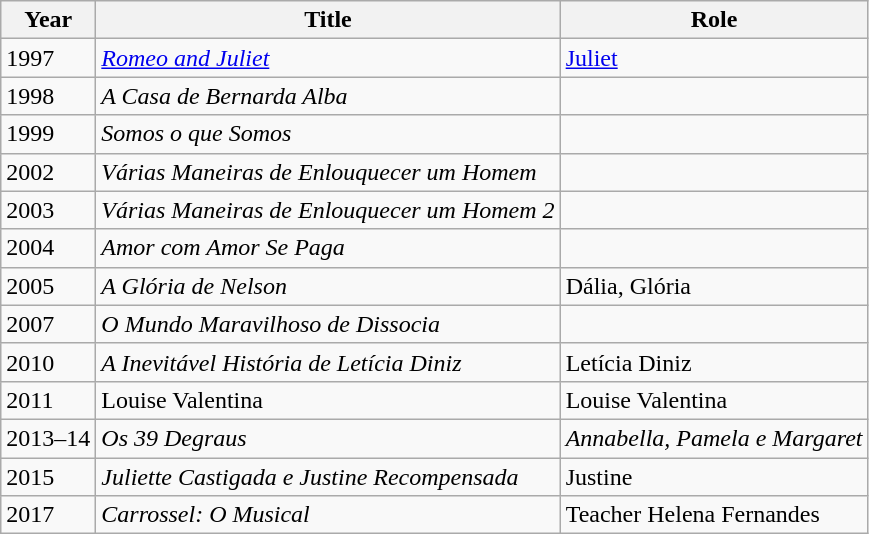<table class="wikitable">
<tr>
<th>Year</th>
<th>Title</th>
<th>Role</th>
</tr>
<tr>
<td>1997</td>
<td><em><a href='#'>Romeo and Juliet</a></em></td>
<td><a href='#'>Juliet</a></td>
</tr>
<tr>
<td>1998</td>
<td><em>A Casa de Bernarda Alba</em></td>
<td></td>
</tr>
<tr>
<td>1999</td>
<td><em>Somos o que Somos</em></td>
<td></td>
</tr>
<tr>
<td>2002</td>
<td><em>Várias Maneiras de Enlouquecer um Homem</em></td>
<td></td>
</tr>
<tr>
<td>2003</td>
<td><em>Várias Maneiras de Enlouquecer um Homem 2</em></td>
<td></td>
</tr>
<tr>
<td>2004</td>
<td><em>Amor com Amor Se Paga</em></td>
<td></td>
</tr>
<tr>
<td>2005</td>
<td><em>A Glória de Nelson</em></td>
<td>Dália, Glória</td>
</tr>
<tr>
<td>2007</td>
<td><em>O Mundo Maravilhoso de Dissocia</em></td>
<td></td>
</tr>
<tr>
<td>2010</td>
<td><em>A Inevitável História de Letícia Diniz</em></td>
<td>Letícia Diniz</td>
</tr>
<tr>
<td>2011</td>
<td>Louise Valentina</td>
<td>Louise Valentina</td>
</tr>
<tr>
<td>2013–14</td>
<td><em>Os 39 Degraus</em></td>
<td><em>Annabella, Pamela e Margaret</em></td>
</tr>
<tr>
<td>2015</td>
<td><em>Juliette Castigada e Justine Recompensada</em></td>
<td>Justine</td>
</tr>
<tr>
<td>2017</td>
<td><em>Carrossel: O Musical</em></td>
<td>Teacher Helena Fernandes</td>
</tr>
</table>
